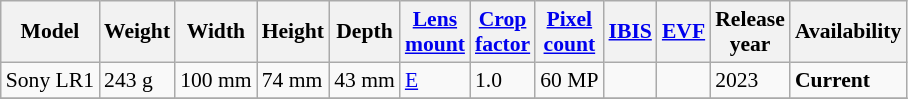<table class="wikitable sortable col2right col3right col4right col5right col7right col8right" style="font-size:90%;white-space:nowrap">
<tr>
<th>Model</th>
<th>Weight</th>
<th>Width</th>
<th>Height</th>
<th>Depth</th>
<th><a href='#'>Lens<br>mount</a></th>
<th><a href='#'>Crop<br>factor</a></th>
<th><a href='#'>Pixel<br>count</a></th>
<th><a href='#'>IBIS</a></th>
<th><a href='#'>EVF</a></th>
<th class=unsortable>Release<br>year</th>
<th class=unsortable>Availability</th>
</tr>
<tr>
<td>Sony LR1</td>
<td>243 g</td>
<td>100 mm</td>
<td>74 mm</td>
<td>43 mm</td>
<td><a href='#'>E</a></td>
<td>1.0</td>
<td>60 MP</td>
<td></td>
<td></td>
<td>2023</td>
<td><strong>Current</strong></td>
</tr>
<tr>
</tr>
</table>
